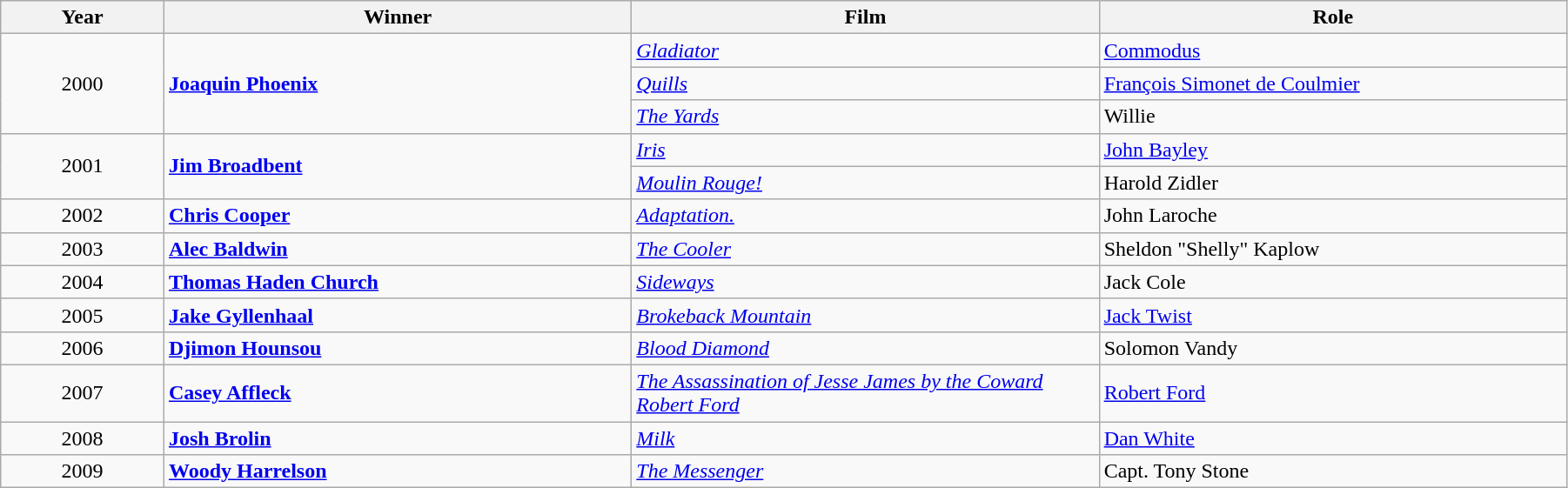<table class="wikitable" width="95%" cellpadding="5">
<tr>
<th width="100"><strong>Year</strong></th>
<th width="300"><strong>Winner</strong></th>
<th width="300"><strong>Film</strong></th>
<th width="300"><strong>Role</strong></th>
</tr>
<tr>
<td rowspan="3" style="text-align:center;">2000</td>
<td rowspan="3"><strong><a href='#'>Joaquin Phoenix</a></strong></td>
<td><em><a href='#'>Gladiator</a></em></td>
<td><a href='#'>Commodus</a></td>
</tr>
<tr>
<td><em><a href='#'>Quills</a></em></td>
<td><a href='#'>François Simonet de Coulmier</a></td>
</tr>
<tr>
<td><em><a href='#'>The Yards</a></em></td>
<td>Willie</td>
</tr>
<tr>
<td rowspan="2" style="text-align:center;">2001</td>
<td rowspan="2"><strong><a href='#'>Jim Broadbent</a></strong></td>
<td><em><a href='#'>Iris</a></em></td>
<td><a href='#'>John Bayley</a></td>
</tr>
<tr>
<td><em><a href='#'>Moulin Rouge!</a></em></td>
<td>Harold Zidler</td>
</tr>
<tr>
<td style="text-align:center;">2002</td>
<td><strong><a href='#'>Chris Cooper</a></strong></td>
<td><em><a href='#'>Adaptation.</a></em></td>
<td>John Laroche</td>
</tr>
<tr>
<td style="text-align:center;">2003</td>
<td><strong><a href='#'>Alec Baldwin</a></strong></td>
<td><em><a href='#'>The Cooler</a></em></td>
<td>Sheldon "Shelly" Kaplow</td>
</tr>
<tr>
<td style="text-align:center;">2004</td>
<td><strong><a href='#'>Thomas Haden Church</a></strong></td>
<td><em><a href='#'>Sideways</a></em></td>
<td>Jack Cole</td>
</tr>
<tr>
<td style="text-align:center;">2005</td>
<td><strong><a href='#'>Jake Gyllenhaal</a></strong></td>
<td><em><a href='#'>Brokeback Mountain</a></em></td>
<td><a href='#'>Jack Twist</a></td>
</tr>
<tr>
<td style="text-align:center;">2006</td>
<td><strong><a href='#'>Djimon Hounsou</a></strong></td>
<td><em><a href='#'>Blood Diamond</a></em></td>
<td>Solomon Vandy</td>
</tr>
<tr>
<td style="text-align:center;">2007</td>
<td><strong><a href='#'>Casey Affleck</a></strong></td>
<td><em><a href='#'>The Assassination of Jesse James by the Coward Robert Ford</a></em></td>
<td><a href='#'>Robert Ford</a></td>
</tr>
<tr>
<td style="text-align:center;">2008</td>
<td><strong><a href='#'>Josh Brolin</a></strong></td>
<td><em><a href='#'>Milk</a></em></td>
<td><a href='#'>Dan White</a></td>
</tr>
<tr>
<td style="text-align:center;">2009</td>
<td><strong><a href='#'>Woody Harrelson</a></strong></td>
<td><em><a href='#'>The Messenger</a></em></td>
<td>Capt. Tony Stone</td>
</tr>
</table>
